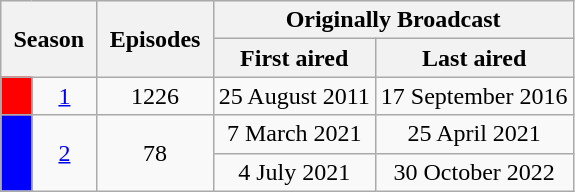<table class="wikitable" style="text-align:center">
<tr>
<th style="padding: 0 8px" colspan="2" rowspan="2">Season</th>
<th style="padding: 0 8px" rowspan="2">Episodes</th>
<th colspan="2">Originally Broadcast</th>
</tr>
<tr>
<th style="padding: 1 8px">First aired</th>
<th style="padding: 1 8px">Last aired</th>
</tr>
<tr>
<td style="background:Red"></td>
<td align="center"><a href='#'>1</a></td>
<td align="center">1226</td>
<td align="center">25 August 2011</td>
<td align="center">17 September 2016</td>
</tr>
<tr>
<td style="background:Blue" rowspan="2"></td>
<td align="center" rowspan="2"><a href='#'>2</a></td>
<td align="center" rowspan="2">78</td>
<td align="center">7 March 2021</td>
<td align="center">25 April 2021</td>
</tr>
<tr>
<td align="center">4 July 2021</td>
<td align="center">30 October 2022</td>
</tr>
</table>
